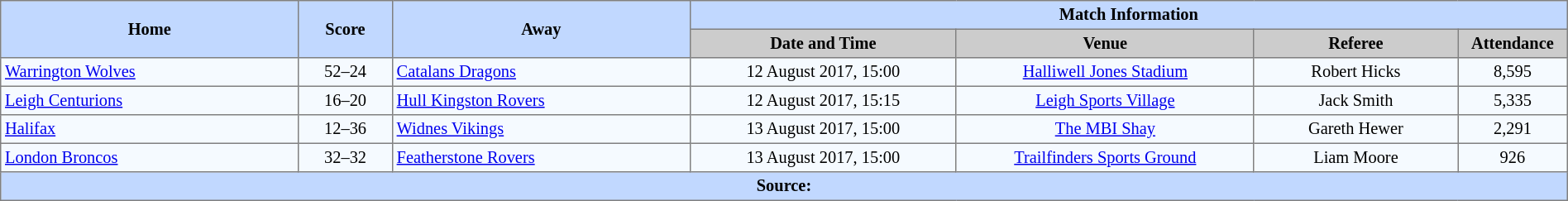<table border=1 style="border-collapse:collapse; font-size:85%; text-align:center;" cellpadding=3 cellspacing=0 width=100%>
<tr bgcolor=#C1D8FF>
<th rowspan=2 width=19%>Home</th>
<th rowspan=2 width=6%>Score</th>
<th rowspan=2 width=19%>Away</th>
<th colspan=6>Match Information</th>
</tr>
<tr bgcolor=#CCCCCC>
<th width=17%>Date and Time</th>
<th width=19%>Venue</th>
<th width=13%>Referee</th>
<th width=7%>Attendance</th>
</tr>
<tr bgcolor=#F5FAFF>
<td align=left> <a href='#'>Warrington Wolves</a></td>
<td>52–24</td>
<td align=left> <a href='#'>Catalans Dragons</a></td>
<td>12 August 2017, 15:00</td>
<td><a href='#'>Halliwell Jones Stadium</a></td>
<td>Robert Hicks</td>
<td>8,595</td>
</tr>
<tr bgcolor=#F5FAFF>
<td align=left> <a href='#'>Leigh Centurions</a></td>
<td>16–20</td>
<td align=left> <a href='#'>Hull Kingston Rovers</a></td>
<td>12 August 2017, 15:15</td>
<td><a href='#'>Leigh Sports Village</a></td>
<td>Jack Smith</td>
<td>5,335</td>
</tr>
<tr bgcolor=#F5FAFF>
<td align=left> <a href='#'>Halifax</a></td>
<td>12–36</td>
<td align=left> <a href='#'>Widnes Vikings</a></td>
<td>13 August 2017, 15:00</td>
<td><a href='#'>The MBI Shay</a></td>
<td>Gareth Hewer</td>
<td>2,291</td>
</tr>
<tr bgcolor=#F5FAFF>
<td align=left> <a href='#'>London Broncos</a></td>
<td>32–32</td>
<td align=left> <a href='#'>Featherstone Rovers</a></td>
<td>13 August 2017, 15:00</td>
<td><a href='#'>Trailfinders Sports Ground</a></td>
<td>Liam Moore</td>
<td>926</td>
</tr>
<tr style="background:#c1d8ff;">
<th colspan=12>Source:</th>
</tr>
</table>
